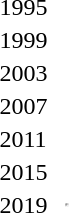<table>
<tr>
<td>1995</td>
<td></td>
<td></td>
<td><br></td>
</tr>
<tr>
<td>1999</td>
<td></td>
<td></td>
<td><br></td>
</tr>
<tr>
<td>2003</td>
<td></td>
<td></td>
<td><br></td>
</tr>
<tr>
<td>2007</td>
<td></td>
<td></td>
<td><br></td>
</tr>
<tr>
<td>2011</td>
<td></td>
<td></td>
<td><br></td>
</tr>
<tr>
<td>2015</td>
<td></td>
<td></td>
<td><br></td>
</tr>
<tr>
<td>2019</td>
<td></td>
<td></td>
<td><hr></td>
</tr>
</table>
